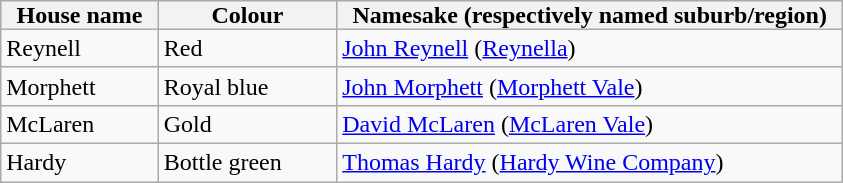<table class="wikitable" style="margin:left;">
<tr>
<th style="padding:0 10px;" rowspan="1">House name</th>
<th style="padding:0 35px;" rowspan="1">Colour</th>
<th style="padding:0 10px;" rowspan="1">Namesake (respectively named suburb/region)</th>
</tr>
<tr>
<td>Reynell</td>
<td> Red</td>
<td><a href='#'>John Reynell</a> (<a href='#'>Reynella</a>)</td>
</tr>
<tr>
<td>Morphett</td>
<td> Royal blue</td>
<td><a href='#'>John Morphett</a> (<a href='#'>Morphett Vale</a>)</td>
</tr>
<tr>
<td>McLaren</td>
<td> Gold</td>
<td><a href='#'>David McLaren</a> (<a href='#'>McLaren Vale</a>)</td>
</tr>
<tr>
<td>Hardy</td>
<td> Bottle green</td>
<td><a href='#'>Thomas Hardy</a> (<a href='#'>Hardy Wine Company</a>)</td>
</tr>
</table>
